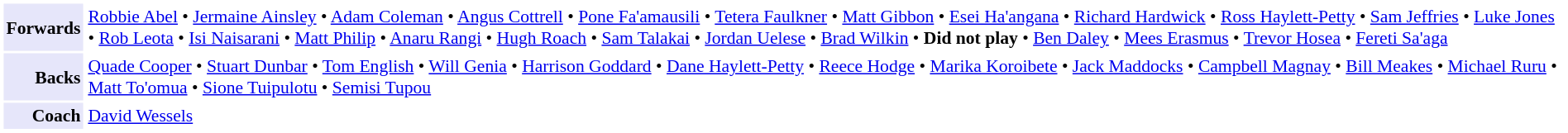<table cellpadding="2" style="border: 1px solid white; font-size:90%;">
<tr>
<td style="text-align:right;" bgcolor="lavender"><strong>Forwards</strong></td>
<td style="text-align:left;"><a href='#'>Robbie Abel</a> • <a href='#'>Jermaine Ainsley</a> • <a href='#'>Adam Coleman</a> • <a href='#'>Angus Cottrell</a> • <a href='#'>Pone Fa'amausili</a> • <a href='#'>Tetera Faulkner</a> • <a href='#'>Matt Gibbon</a> • <a href='#'>Esei Ha'angana</a> • <a href='#'>Richard Hardwick</a> • <a href='#'>Ross Haylett-Petty</a> • <a href='#'>Sam Jeffries</a> • <a href='#'>Luke Jones</a> • <a href='#'>Rob Leota</a> • <a href='#'>Isi Naisarani</a> • <a href='#'>Matt Philip</a> • <a href='#'>Anaru Rangi</a> • <a href='#'>Hugh Roach</a> • <a href='#'>Sam Talakai</a> • <a href='#'>Jordan Uelese</a> • <a href='#'>Brad Wilkin</a> • <strong>Did not play</strong> • <a href='#'>Ben Daley</a> • <a href='#'>Mees Erasmus</a> • <a href='#'>Trevor Hosea</a> • <a href='#'>Fereti Sa'aga</a></td>
</tr>
<tr>
<td style="text-align:right;" bgcolor="lavender"><strong>Backs</strong></td>
<td style="text-align:left;"><a href='#'>Quade Cooper</a> • <a href='#'>Stuart Dunbar</a> • <a href='#'>Tom English</a> • <a href='#'>Will Genia</a> • <a href='#'>Harrison Goddard</a> • <a href='#'>Dane Haylett-Petty</a> • <a href='#'>Reece Hodge</a> • <a href='#'>Marika Koroibete</a> • <a href='#'>Jack Maddocks</a> • <a href='#'>Campbell Magnay</a> • <a href='#'>Bill Meakes</a> • <a href='#'>Michael Ruru</a> • <a href='#'>Matt To'omua</a> • <a href='#'>Sione Tuipulotu</a> • <a href='#'>Semisi Tupou</a></td>
</tr>
<tr>
<td style="text-align:right;" bgcolor="lavender"><strong>Coach</strong></td>
<td style="text-align:left;"><a href='#'>David Wessels</a></td>
</tr>
</table>
